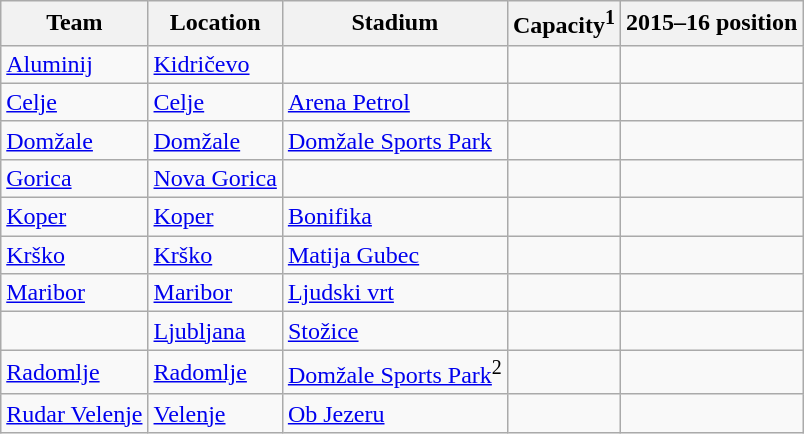<table class="wikitable sortable" style="text-align: left;">
<tr>
<th>Team</th>
<th>Location</th>
<th>Stadium</th>
<th>Capacity<sup>1</sup></th>
<th>2015–16 position</th>
</tr>
<tr>
<td><a href='#'>Aluminij</a></td>
<td><a href='#'>Kidričevo</a></td>
<td></td>
<td align="center"></td>
<td align="center"></td>
</tr>
<tr>
<td><a href='#'>Celje</a></td>
<td><a href='#'>Celje</a></td>
<td><a href='#'>Arena Petrol</a></td>
<td align="center"></td>
<td align="center"></td>
</tr>
<tr>
<td><a href='#'>Domžale</a></td>
<td><a href='#'>Domžale</a></td>
<td><a href='#'>Domžale Sports Park</a></td>
<td align="center"></td>
<td align="center"></td>
</tr>
<tr>
<td><a href='#'>Gorica</a></td>
<td><a href='#'>Nova Gorica</a></td>
<td></td>
<td align="center"></td>
<td align="center"></td>
</tr>
<tr>
<td><a href='#'>Koper</a></td>
<td><a href='#'>Koper</a></td>
<td><a href='#'>Bonifika</a></td>
<td align="center"></td>
<td align="center"></td>
</tr>
<tr>
<td><a href='#'>Krško</a></td>
<td><a href='#'>Krško</a></td>
<td><a href='#'>Matija Gubec</a></td>
<td align="center"></td>
<td align="center"></td>
</tr>
<tr>
<td><a href='#'>Maribor</a></td>
<td><a href='#'>Maribor</a></td>
<td><a href='#'>Ljudski vrt</a></td>
<td align="center"></td>
<td align="center"></td>
</tr>
<tr>
<td></td>
<td><a href='#'>Ljubljana</a></td>
<td><a href='#'>Stožice</a></td>
<td align="center"></td>
<td align="center"></td>
</tr>
<tr>
<td><a href='#'>Radomlje</a></td>
<td><a href='#'>Radomlje</a></td>
<td><a href='#'>Domžale Sports Park</a><sup>2</sup></td>
<td align="center"></td>
<td align="center"></td>
</tr>
<tr>
<td><a href='#'>Rudar Velenje</a></td>
<td><a href='#'>Velenje</a></td>
<td><a href='#'>Ob Jezeru</a></td>
<td align="center"></td>
<td align="center"></td>
</tr>
</table>
